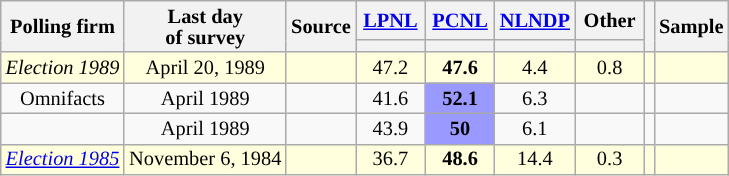<table class="wikitable sortable" style="text-align:center;font-size:85%;line-height:14px;" align="center">
<tr>
<th rowspan="2">Polling firm</th>
<th rowspan="2">Last day <br>of survey</th>
<th rowspan="2">Source</th>
<th class="unsortable" style="width:40px;"><a href='#'>LPNL</a></th>
<th class="unsortable" style="width:40px;"><a href='#'>PCNL</a></th>
<th class="unsortable" style="width:40px;"><a href='#'>NLNDP</a></th>
<th class="unsortable" style="width:40px;">Other</th>
<th rowspan="2"></th>
<th rowspan="2">Sample</th>
</tr>
<tr style="line-height:5px;">
<th style="background:"></th>
<th style="background:"></th>
<th style="background:"></th>
<th style="background:"></th>
</tr>
<tr>
<td style="background:#ffd;"><em>Election 1989</em></td>
<td style="background:#ffd;">April 20, 1989</td>
<td style="background:#ffd;"></td>
<td style="background:#ffd;">47.2</td>
<td style="background:#ffd;"><strong>47.6</strong></td>
<td style="background:#ffd;">4.4</td>
<td style="background:#ffd;">0.8</td>
<td style="background:#ffd;"></td>
<td style="background:#ffd;"></td>
</tr>
<tr>
<td>Omnifacts</td>
<td>April 1989</td>
<td></td>
<td>41.6</td>
<td style="background:#9999FF"><strong>52.1</strong></td>
<td>6.3</td>
<td></td>
<td></td>
<td></td>
</tr>
<tr>
<td></td>
<td>April 1989</td>
<td></td>
<td>43.9</td>
<td style="background:#9999FF"><strong>50</strong></td>
<td>6.1</td>
<td></td>
<td></td>
<td></td>
</tr>
<tr>
<td style="background:#ffd;"><em><a href='#'>Election 1985</a></em></td>
<td style="background:#ffd;">November 6, 1984</td>
<td style="background:#ffd;"></td>
<td style="background:#ffd;">36.7</td>
<td style="background:#ffd;"><strong>48.6</strong></td>
<td style="background:#ffd;">14.4</td>
<td style="background:#ffd;">0.3</td>
<td style="background:#ffd;"></td>
<td style="background:#ffd;"></td>
</tr>
</table>
